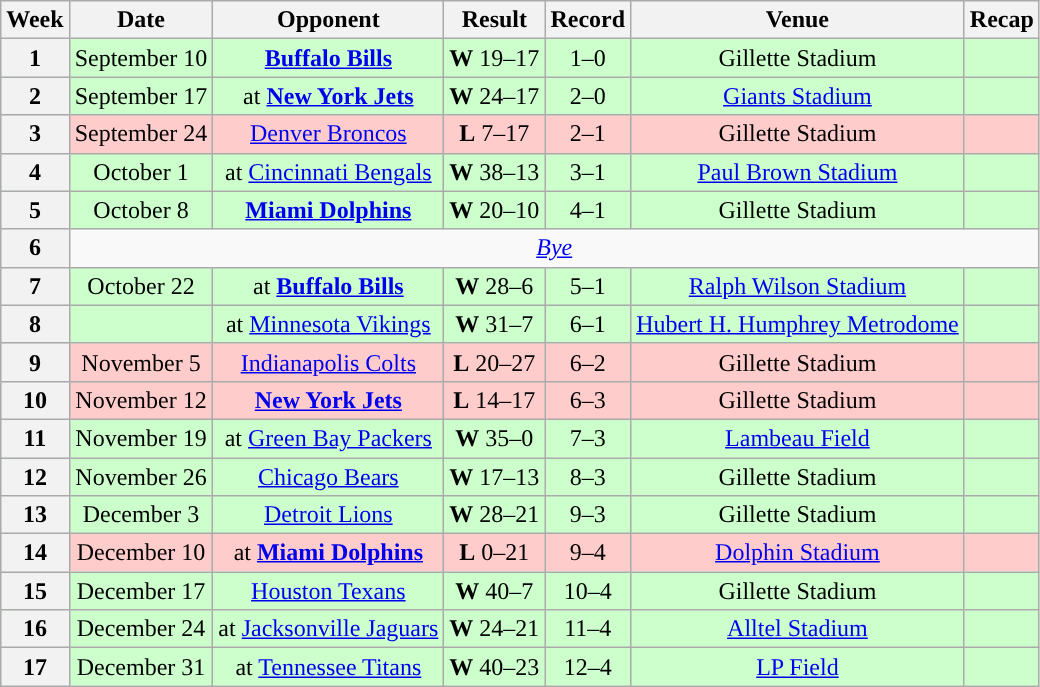<table class="wikitable" style="text-align:center">
<tr>
<th>Week</th>
<th>Date</th>
<th>Opponent</th>
<th>Result</th>
<th>Record</th>
<th>Venue</th>
<th>Recap</th>
</tr>
<tr style="background: #cfc;">
<th>1</th>
<td>September 10</td>
<td><strong><a href='#'>Buffalo Bills</a></strong></td>
<td><strong>W</strong> 19–17</td>
<td>1–0</td>
<td>Gillette Stadium</td>
<td></td>
</tr>
<tr style="background: #cfc;">
<th>2</th>
<td>September 17</td>
<td>at <strong><a href='#'>New York Jets</a></strong></td>
<td><strong>W</strong> 24–17</td>
<td>2–0</td>
<td><a href='#'>Giants Stadium</a></td>
<td></td>
</tr>
<tr style="background: #fcc;">
<th>3</th>
<td>September 24</td>
<td><a href='#'>Denver Broncos</a></td>
<td><strong>L</strong> 7–17</td>
<td>2–1</td>
<td>Gillette Stadium</td>
<td></td>
</tr>
<tr style="background: #cfc;">
<th>4</th>
<td>October 1</td>
<td>at <a href='#'>Cincinnati Bengals</a></td>
<td><strong>W</strong> 38–13</td>
<td>3–1</td>
<td><a href='#'>Paul Brown Stadium</a></td>
<td></td>
</tr>
<tr style="background: #cfc;">
<th>5</th>
<td>October 8</td>
<td><strong><a href='#'>Miami Dolphins</a></strong></td>
<td><strong>W</strong> 20–10</td>
<td>4–1</td>
<td>Gillette Stadium</td>
<td></td>
</tr>
<tr align="center">
<th>6</th>
<td colspan="8" align="center"><em><a href='#'>Bye</a></em></td>
</tr>
<tr style="background: #cfc;">
<th>7</th>
<td>October 22</td>
<td>at <strong><a href='#'>Buffalo Bills</a></strong></td>
<td><strong>W</strong> 28–6</td>
<td>5–1</td>
<td><a href='#'>Ralph Wilson Stadium</a></td>
<td></td>
</tr>
<tr style="background: #cfc;">
<th>8</th>
<td></td>
<td>at <a href='#'>Minnesota Vikings</a></td>
<td><strong>W</strong> 31–7</td>
<td>6–1</td>
<td><a href='#'>Hubert H. Humphrey Metrodome</a></td>
<td></td>
</tr>
<tr style="background: #fcc;">
<th>9</th>
<td>November 5</td>
<td><a href='#'>Indianapolis Colts</a></td>
<td><strong>L</strong> 20–27</td>
<td>6–2</td>
<td>Gillette Stadium</td>
<td></td>
</tr>
<tr style="background: #fcc;">
<th>10</th>
<td>November 12</td>
<td><strong><a href='#'>New York Jets</a></strong></td>
<td><strong>L</strong> 14–17</td>
<td>6–3</td>
<td>Gillette Stadium</td>
<td></td>
</tr>
<tr style="background: #cfc;">
<th>11</th>
<td>November 19</td>
<td>at <a href='#'>Green Bay Packers</a></td>
<td><strong>W</strong> 35–0</td>
<td>7–3</td>
<td><a href='#'>Lambeau Field</a></td>
<td></td>
</tr>
<tr style="background: #cfc;">
<th>12</th>
<td>November 26</td>
<td><a href='#'>Chicago Bears</a></td>
<td><strong>W</strong> 17–13</td>
<td>8–3</td>
<td>Gillette Stadium</td>
<td></td>
</tr>
<tr style="background: #cfc;">
<th>13</th>
<td>December 3</td>
<td><a href='#'>Detroit Lions</a></td>
<td><strong>W</strong> 28–21</td>
<td>9–3</td>
<td>Gillette Stadium</td>
<td></td>
</tr>
<tr style="background: #fcc;">
<th>14</th>
<td>December 10</td>
<td>at <strong><a href='#'>Miami Dolphins</a></strong></td>
<td><strong>L</strong> 0–21</td>
<td>9–4</td>
<td><a href='#'>Dolphin Stadium</a></td>
<td></td>
</tr>
<tr style="background: #cfc;">
<th>15</th>
<td>December 17</td>
<td><a href='#'>Houston Texans</a></td>
<td><strong>W</strong> 40–7</td>
<td>10–4</td>
<td>Gillette Stadium</td>
<td></td>
</tr>
<tr style="background: #cfc;">
<th>16</th>
<td>December 24</td>
<td>at <a href='#'>Jacksonville Jaguars</a></td>
<td><strong>W</strong> 24–21</td>
<td>11–4</td>
<td><a href='#'>Alltel Stadium</a></td>
<td></td>
</tr>
<tr style="background: #cfc;">
<th>17</th>
<td>December 31</td>
<td>at <a href='#'>Tennessee Titans</a></td>
<td><strong>W</strong> 40–23</td>
<td>12–4</td>
<td><a href='#'>LP Field</a></td>
<td></td>
</tr>
</table>
